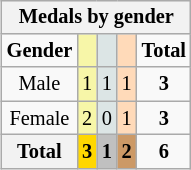<table class="wikitable" style="font-size:85%; float:right">
<tr style="background:#efefef;">
<th colspan=5>Medals by gender</th>
</tr>
<tr align=center>
<td><strong>Gender</strong></td>
<td style="background:#f7f6a8;"></td>
<td style="background:#dce5e5;"></td>
<td style="background:#ffdab9;"></td>
<td><strong>Total</strong></td>
</tr>
<tr align=center>
<td>Male</td>
<td style="background:#F7F6A8;">1</td>
<td style="background:#DCE5E5;">1</td>
<td style="background:#FFDAB9;">1</td>
<td><strong>3</strong></td>
</tr>
<tr align=center>
<td>Female</td>
<td style="background:#F7F6A8;">2</td>
<td style="background:#DCE5E5;">0</td>
<td style="background:#FFDAB9;">1</td>
<td><strong>3</strong></td>
</tr>
<tr align=center>
<th>Total</th>
<td style="background:gold;"><strong>3</strong></td>
<td style="background:silver;"><strong>1</strong></td>
<td style="background:#c96;"><strong>2</strong></td>
<td><strong>6</strong></td>
</tr>
</table>
